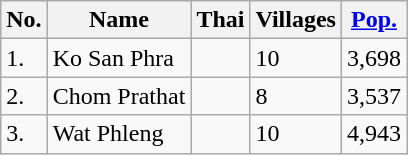<table class="wikitable sortable">
<tr>
<th>No.</th>
<th>Name</th>
<th>Thai</th>
<th>Villages</th>
<th><a href='#'>Pop.</a></th>
</tr>
<tr>
<td>1.</td>
<td>Ko San Phra</td>
<td></td>
<td>10</td>
<td>3,698</td>
</tr>
<tr>
<td>2.</td>
<td>Chom Prathat</td>
<td></td>
<td>8</td>
<td>3,537</td>
</tr>
<tr>
<td>3.</td>
<td>Wat Phleng</td>
<td></td>
<td>10</td>
<td>4,943</td>
</tr>
</table>
